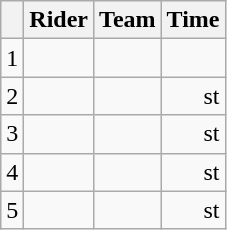<table class="wikitable">
<tr>
<th></th>
<th>Rider</th>
<th>Team</th>
<th>Time</th>
</tr>
<tr>
<td>1</td>
<td></td>
<td></td>
<td align="right"></td>
</tr>
<tr>
<td>2</td>
<td></td>
<td></td>
<td align="right">st</td>
</tr>
<tr>
<td>3</td>
<td></td>
<td></td>
<td align="right">st</td>
</tr>
<tr>
<td>4</td>
<td></td>
<td></td>
<td align="right">st</td>
</tr>
<tr>
<td>5</td>
<td></td>
<td></td>
<td align="right">st</td>
</tr>
</table>
